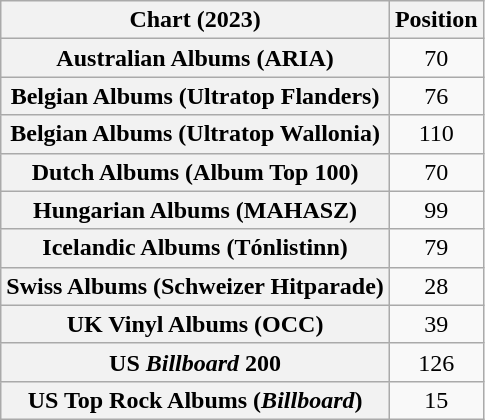<table class="wikitable sortable plainrowheaders" style="text-align:center">
<tr>
<th scope="col">Chart (2023)</th>
<th scope="col">Position</th>
</tr>
<tr>
<th scope="row">Australian Albums (ARIA)</th>
<td>70</td>
</tr>
<tr>
<th scope="row">Belgian Albums (Ultratop Flanders)</th>
<td>76</td>
</tr>
<tr>
<th scope="row">Belgian Albums (Ultratop Wallonia)</th>
<td>110</td>
</tr>
<tr>
<th scope="row">Dutch Albums (Album Top 100)</th>
<td>70</td>
</tr>
<tr>
<th scope="row">Hungarian Albums (MAHASZ)</th>
<td>99</td>
</tr>
<tr>
<th scope="row">Icelandic Albums (Tónlistinn)</th>
<td>79</td>
</tr>
<tr>
<th scope="row">Swiss Albums (Schweizer Hitparade)</th>
<td>28</td>
</tr>
<tr>
<th scope="row">UK Vinyl Albums (OCC)</th>
<td>39</td>
</tr>
<tr>
<th scope="row">US <em>Billboard</em> 200</th>
<td>126</td>
</tr>
<tr>
<th scope="row">US Top Rock Albums (<em>Billboard</em>)</th>
<td>15</td>
</tr>
</table>
